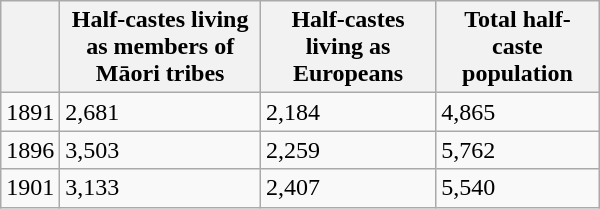<table class="wikitable" style="width:400px;">
<tr>
<th></th>
<th>Half-castes living as members of Māori tribes</th>
<th>Half-castes living as Europeans</th>
<th>Total half-caste population</th>
</tr>
<tr>
<td>1891</td>
<td>2,681</td>
<td>2,184</td>
<td>4,865</td>
</tr>
<tr>
<td>1896</td>
<td>3,503</td>
<td>2,259</td>
<td>5,762</td>
</tr>
<tr>
<td>1901</td>
<td>3,133</td>
<td>2,407</td>
<td>5,540</td>
</tr>
</table>
